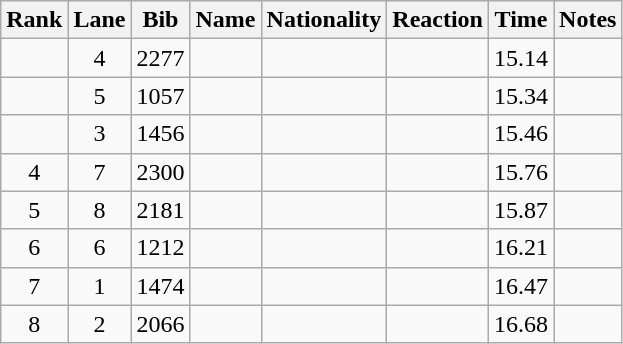<table class="wikitable sortable" style="text-align:center">
<tr>
<th>Rank</th>
<th>Lane</th>
<th>Bib</th>
<th>Name</th>
<th>Nationality</th>
<th>Reaction</th>
<th>Time</th>
<th>Notes</th>
</tr>
<tr>
<td></td>
<td>4</td>
<td>2277</td>
<td align=left></td>
<td align=left></td>
<td></td>
<td>15.14</td>
<td></td>
</tr>
<tr>
<td></td>
<td>5</td>
<td>1057</td>
<td align=left></td>
<td align=left></td>
<td></td>
<td>15.34</td>
<td></td>
</tr>
<tr>
<td></td>
<td>3</td>
<td>1456</td>
<td align=left></td>
<td align=left></td>
<td></td>
<td>15.46</td>
<td></td>
</tr>
<tr>
<td>4</td>
<td>7</td>
<td>2300</td>
<td align=left></td>
<td align=left></td>
<td></td>
<td>15.76</td>
<td></td>
</tr>
<tr>
<td>5</td>
<td>8</td>
<td>2181</td>
<td align=left></td>
<td align=left></td>
<td></td>
<td>15.87</td>
<td></td>
</tr>
<tr>
<td>6</td>
<td>6</td>
<td>1212</td>
<td align=left></td>
<td align=left></td>
<td></td>
<td>16.21</td>
<td></td>
</tr>
<tr>
<td>7</td>
<td>1</td>
<td>1474</td>
<td align=left></td>
<td align=left></td>
<td></td>
<td>16.47</td>
<td></td>
</tr>
<tr>
<td>8</td>
<td>2</td>
<td>2066</td>
<td align=left></td>
<td align=left></td>
<td></td>
<td>16.68</td>
<td></td>
</tr>
</table>
